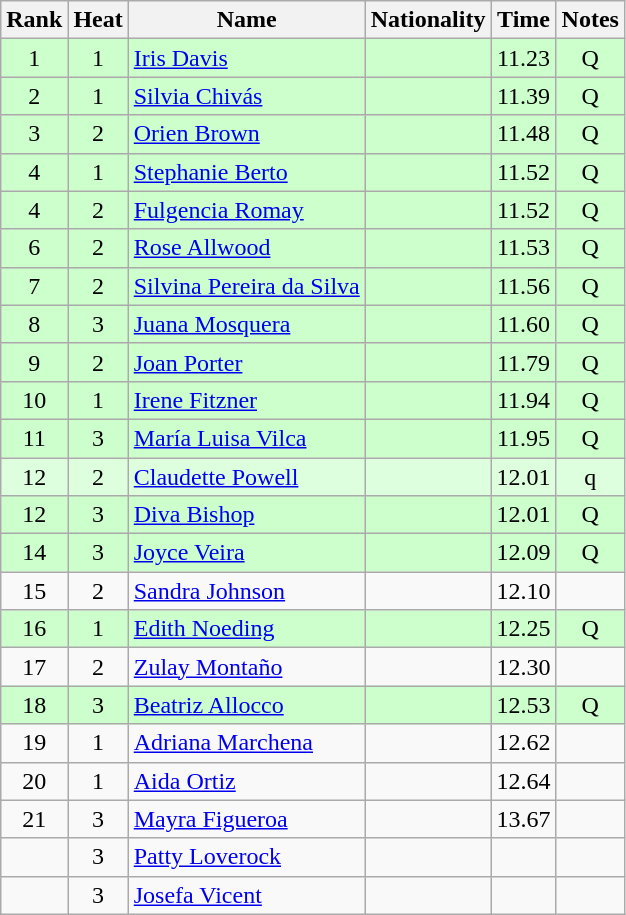<table class="wikitable sortable" style="text-align:center">
<tr>
<th>Rank</th>
<th>Heat</th>
<th>Name</th>
<th>Nationality</th>
<th>Time</th>
<th>Notes</th>
</tr>
<tr bgcolor=ccffcc>
<td>1</td>
<td>1</td>
<td align=left><a href='#'>Iris Davis</a></td>
<td align=left></td>
<td>11.23</td>
<td>Q</td>
</tr>
<tr bgcolor=ccffcc>
<td>2</td>
<td>1</td>
<td align=left><a href='#'>Silvia Chivás</a></td>
<td align=left></td>
<td>11.39</td>
<td>Q</td>
</tr>
<tr bgcolor=ccffcc>
<td>3</td>
<td>2</td>
<td align=left><a href='#'>Orien Brown</a></td>
<td align=left></td>
<td>11.48</td>
<td>Q</td>
</tr>
<tr bgcolor=ccffcc>
<td>4</td>
<td>1</td>
<td align=left><a href='#'>Stephanie Berto</a></td>
<td align=left></td>
<td>11.52</td>
<td>Q</td>
</tr>
<tr bgcolor=ccffcc>
<td>4</td>
<td>2</td>
<td align=left><a href='#'>Fulgencia Romay</a></td>
<td align=left></td>
<td>11.52</td>
<td>Q</td>
</tr>
<tr bgcolor=ccffcc>
<td>6</td>
<td>2</td>
<td align=left><a href='#'>Rose Allwood</a></td>
<td align=left></td>
<td>11.53</td>
<td>Q</td>
</tr>
<tr bgcolor=ccffcc>
<td>7</td>
<td>2</td>
<td align=left><a href='#'>Silvina Pereira da Silva</a></td>
<td align=left></td>
<td>11.56</td>
<td>Q</td>
</tr>
<tr bgcolor=ccffcc>
<td>8</td>
<td>3</td>
<td align=left><a href='#'>Juana Mosquera</a></td>
<td align=left></td>
<td>11.60</td>
<td>Q</td>
</tr>
<tr bgcolor=ccffcc>
<td>9</td>
<td>2</td>
<td align=left><a href='#'>Joan Porter</a></td>
<td align=left></td>
<td>11.79</td>
<td>Q</td>
</tr>
<tr bgcolor=ccffcc>
<td>10</td>
<td>1</td>
<td align=left><a href='#'>Irene Fitzner</a></td>
<td align=left></td>
<td>11.94</td>
<td>Q</td>
</tr>
<tr bgcolor=ccffcc>
<td>11</td>
<td>3</td>
<td align=left><a href='#'>María Luisa Vilca</a></td>
<td align=left></td>
<td>11.95</td>
<td>Q</td>
</tr>
<tr bgcolor=ddffdd>
<td>12</td>
<td>2</td>
<td align=left><a href='#'>Claudette Powell</a></td>
<td align=left></td>
<td>12.01</td>
<td>q</td>
</tr>
<tr bgcolor=ccffcc>
<td>12</td>
<td>3</td>
<td align=left><a href='#'>Diva Bishop</a></td>
<td align=left></td>
<td>12.01</td>
<td>Q</td>
</tr>
<tr bgcolor=ccffcc>
<td>14</td>
<td>3</td>
<td align=left><a href='#'>Joyce Veira</a></td>
<td align=left></td>
<td>12.09</td>
<td>Q</td>
</tr>
<tr>
<td>15</td>
<td>2</td>
<td align=left><a href='#'>Sandra Johnson</a></td>
<td align=left></td>
<td>12.10</td>
<td></td>
</tr>
<tr bgcolor=ccffcc>
<td>16</td>
<td>1</td>
<td align=left><a href='#'>Edith Noeding</a></td>
<td align=left></td>
<td>12.25</td>
<td>Q</td>
</tr>
<tr>
<td>17</td>
<td>2</td>
<td align=left><a href='#'>Zulay Montaño</a></td>
<td align=left></td>
<td>12.30</td>
<td></td>
</tr>
<tr bgcolor=ccffcc>
<td>18</td>
<td>3</td>
<td align=left><a href='#'>Beatriz Allocco</a></td>
<td align=left></td>
<td>12.53</td>
<td>Q</td>
</tr>
<tr>
<td>19</td>
<td>1</td>
<td align=left><a href='#'>Adriana Marchena</a></td>
<td align=left></td>
<td>12.62</td>
<td></td>
</tr>
<tr>
<td>20</td>
<td>1</td>
<td align=left><a href='#'>Aida Ortiz</a></td>
<td align=left></td>
<td>12.64</td>
<td></td>
</tr>
<tr>
<td>21</td>
<td>3</td>
<td align=left><a href='#'>Mayra Figueroa</a></td>
<td align=left></td>
<td>13.67</td>
<td></td>
</tr>
<tr>
<td></td>
<td>3</td>
<td align=left><a href='#'>Patty Loverock</a></td>
<td align=left></td>
<td></td>
<td></td>
</tr>
<tr>
<td></td>
<td>3</td>
<td align=left><a href='#'>Josefa Vicent</a></td>
<td align=left></td>
<td></td>
<td></td>
</tr>
</table>
